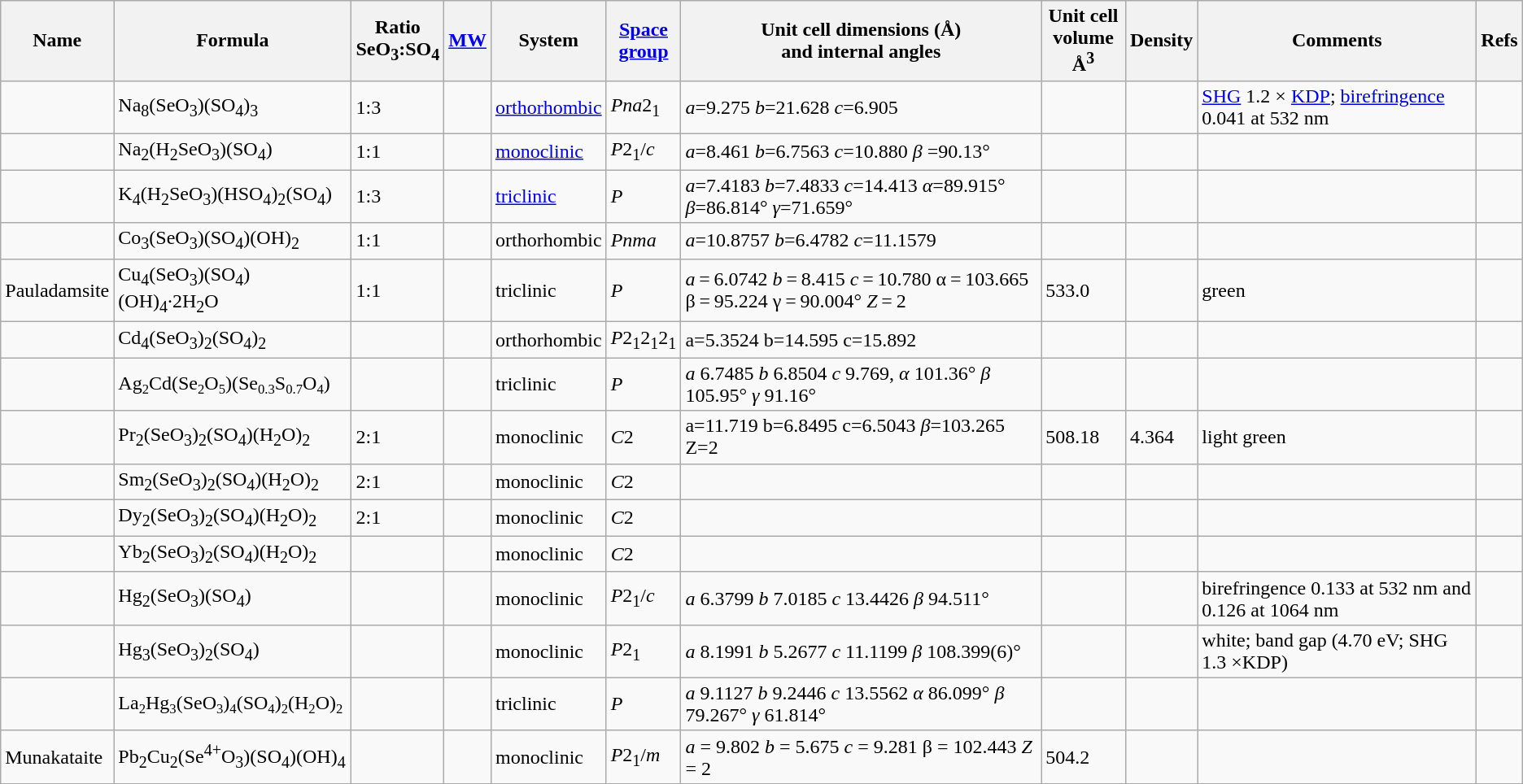<table class="wikitable">
<tr>
<th>Name</th>
<th>Formula</th>
<th>Ratio<br>SeO<sub>3</sub>:SO<sub>4</sub></th>
<th><a href='#'>MW</a></th>
<th>System</th>
<th><a href='#'>Space<br>group</a></th>
<th>Unit cell dimensions (Å)<br>and internal angles</th>
<th>Unit cell<br>volume Å<sup>3</sup></th>
<th>Density</th>
<th>Comments</th>
<th>Refs</th>
</tr>
<tr>
<td></td>
<td>Na<sub>8</sub>(SeO<sub>3</sub>)(SO<sub>4</sub>)<sub>3</sub></td>
<td>1:3</td>
<td></td>
<td><a href='#'>orthorhombic</a></td>
<td><em>Pna</em>2<sub>1</sub></td>
<td><em>a</em>=9.275 <em>b</em>=21.628 <em>c</em>=6.905</td>
<td></td>
<td></td>
<td><a href='#'>SHG</a> 1.2 × <a href='#'>KDP</a>; <a href='#'>birefringence</a> 0.041 at 532 nm</td>
<td></td>
</tr>
<tr>
<td></td>
<td>Na<sub>2</sub>(H<sub>2</sub>SeO<sub>3</sub>)(SO<sub>4</sub>)</td>
<td>1:1</td>
<td></td>
<td><a href='#'>monoclinic</a></td>
<td><em>P</em>2<sub>1</sub>/<em>c</em></td>
<td><em>a</em>=8.461 <em>b</em>=6.7563 <em>c</em>=10.880 <em>β</em> =90.13°</td>
<td></td>
<td></td>
<td></td>
<td></td>
</tr>
<tr>
<td></td>
<td>K<sub>4</sub>(H<sub>2</sub>SeO<sub>3</sub>)(HSO<sub>4</sub>)<sub>2</sub>(SO<sub>4</sub>)</td>
<td>1:3</td>
<td></td>
<td><a href='#'>triclinic</a></td>
<td><em>P</em></td>
<td><em>a</em>=7.4183 <em>b</em>=7.4833 <em>c</em>=14.413 <em>α</em>=89.915° <em>β</em>=86.814° <em>γ</em>=71.659°</td>
<td></td>
<td></td>
<td></td>
<td></td>
</tr>
<tr>
<td></td>
<td>Co<sub>3</sub>(SeO<sub>3</sub>)(SO<sub>4</sub>)(OH)<sub>2</sub></td>
<td>1:1</td>
<td></td>
<td>orthorhombic</td>
<td><em>Pnma</em></td>
<td><em>a</em>=10.8757 <em>b</em>=6.4782 <em>c</em>=11.1579</td>
<td></td>
<td></td>
<td></td>
<td></td>
</tr>
<tr>
<td>Pauladamsite</td>
<td>Cu<sub>4</sub>(SeO<sub>3</sub>)(SO<sub>4</sub>)(OH)<sub>4</sub>·2H<sub>2</sub>O</td>
<td>1:1</td>
<td></td>
<td>triclinic</td>
<td><em>P</em></td>
<td><em>a</em> = 6.0742 <em>b</em> = 8.415 <em>c</em> = 10.780 α = 103.665 β = 95.224 γ = 90.004° <em>Z</em> = 2</td>
<td>533.0</td>
<td></td>
<td>green</td>
<td></td>
</tr>
<tr>
<td></td>
<td>Cd<sub>4</sub>(SeO<sub>3</sub>)<sub>2</sub>(SO<sub>4</sub>)<sub>2</sub></td>
<td></td>
<td></td>
<td>orthorhombic</td>
<td><em>P</em>2<sub>1</sub>2<sub>1</sub>2<sub>1</sub></td>
<td>a=5.3524 b=14.595 c=15.892</td>
<td></td>
<td></td>
<td></td>
<td></td>
</tr>
<tr>
<td></td>
<td>Ag<small><sub>2</sub></small>Cd(Se<small><sub>2</sub></small>O<small><sub>5</sub></small>)(Se<small><sub>0.3</sub></small>S<small><sub>0.7</sub></small>O<small><sub>4</sub></small>)</td>
<td></td>
<td></td>
<td>triclinic</td>
<td><em>P</em></td>
<td><em>a</em> 6.7485 <em>b</em> 6.8504 <em>c</em> 9.769, <em>α</em> 101.36° <em>β</em> 105.95° <em>γ</em> 91.16°</td>
<td></td>
<td></td>
<td></td>
<td></td>
</tr>
<tr>
<td></td>
<td>Pr<sub>2</sub>(SeO<sub>3</sub>)<sub>2</sub>(SO<sub>4</sub>)(H<sub>2</sub>O)<sub>2</sub></td>
<td>2:1</td>
<td></td>
<td>monoclinic</td>
<td><em>C</em>2</td>
<td>a=11.719 b=6.8495 c=6.5043 <em>β</em>=103.265 Z=2</td>
<td>508.18</td>
<td>4.364</td>
<td>light green</td>
<td></td>
</tr>
<tr>
<td></td>
<td>Sm<sub>2</sub>(SeO<sub>3</sub>)<sub>2</sub>(SO<sub>4</sub>)(H<sub>2</sub>O)<sub>2</sub></td>
<td>2:1</td>
<td></td>
<td>monoclinic</td>
<td><em>C</em>2</td>
<td></td>
<td></td>
<td></td>
<td></td>
<td></td>
</tr>
<tr>
<td></td>
<td>Dy<sub>2</sub>(SeO<sub>3</sub>)<sub>2</sub>(SO<sub>4</sub>)(H<sub>2</sub>O)<sub>2</sub></td>
<td>2:1</td>
<td></td>
<td>monoclinic</td>
<td><em>C</em>2</td>
<td></td>
<td></td>
<td></td>
<td></td>
<td></td>
</tr>
<tr>
<td></td>
<td>Yb<sub>2</sub>(SeO<sub>3</sub>)<sub>2</sub>(SO<sub>4</sub>)(H<sub>2</sub>O)<sub>2</sub></td>
<td></td>
<td></td>
<td>monoclinic</td>
<td><em>C</em>2</td>
<td></td>
<td></td>
<td></td>
<td></td>
<td></td>
</tr>
<tr>
<td></td>
<td>Hg<sub>2</sub>(SeO<sub>3</sub>)(SO<sub>4</sub>)</td>
<td></td>
<td></td>
<td>monoclinic</td>
<td><em>P</em>2<sub>1</sub>/<em>c</em></td>
<td><em>a</em> 6.3799 <em>b</em> 7.0185 <em>c</em> 13.4426 <em>β</em> 94.511°</td>
<td></td>
<td></td>
<td>birefringence 0.133 at 532 nm and 0.126 at 1064 nm</td>
<td></td>
</tr>
<tr>
<td></td>
<td>Hg<sub>3</sub>(SeO<sub>3</sub>)<sub>2</sub>(SO<sub>4</sub>)</td>
<td></td>
<td></td>
<td>monoclinic</td>
<td><em>P</em>2<sub>1</sub></td>
<td><em>a</em> 8.1991 <em>b</em> 5.2677 <em>c</em> 11.1199 <em>β</em> 108.399(6)°</td>
<td></td>
<td></td>
<td>white; band gap (4.70 eV; SHG 1.3 ×KDP)</td>
<td></td>
</tr>
<tr>
<td></td>
<td>La<small><sub>2</sub></small>Hg<small><sub>3</sub></small>(SeO<small><sub>3</sub></small>)<small><sub>4</sub></small>(SO<small><sub>4</sub></small>)<small><sub>2</sub></small>(H<small><sub>2</sub></small>O)<small><sub>2</sub></small></td>
<td></td>
<td></td>
<td>triclinic</td>
<td><em>P</em></td>
<td><em>a</em> 9.1127 <em>b</em> 9.2446 <em>c</em> 13.5562 <em>α</em> 86.099° <em>β</em> 79.267° <em>γ</em> 61.814°</td>
<td></td>
<td></td>
<td></td>
<td></td>
</tr>
<tr>
<td>Munakataite</td>
<td>Pb<sub>2</sub>Cu<sub>2</sub>(Se<sup>4+</sup>O<sub>3</sub>)(SO<sub>4</sub>)(OH)<sub>4</sub></td>
<td></td>
<td></td>
<td>monoclinic</td>
<td><em>P</em>2<sub>1</sub>/<em>m</em></td>
<td><em>a</em> = 9.802 <em>b</em> = 5.675 <em>c</em> = 9.281 β = 102.443 <em>Z</em> = 2</td>
<td>504.2</td>
<td></td>
<td></td>
<td></td>
</tr>
</table>
